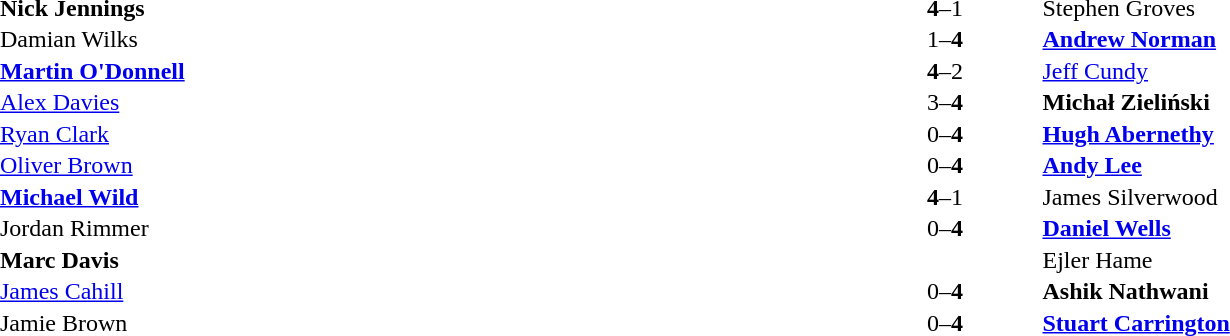<table width="100%" cellspacing="1">
<tr>
<th width=45%></th>
<th width=10%></th>
<th width=45%></th>
</tr>
<tr>
<td> <strong>Nick Jennings</strong></td>
<td align="center"><strong>4</strong>–1</td>
<td> Stephen Groves</td>
</tr>
<tr>
<td> Damian Wilks</td>
<td align="center">1–<strong>4</strong></td>
<td>  <strong><a href='#'>Andrew Norman</a></strong></td>
</tr>
<tr>
<td> <strong><a href='#'>Martin O'Donnell</a></strong></td>
<td align="center"><strong>4</strong>–2</td>
<td> <a href='#'>Jeff Cundy</a></td>
</tr>
<tr>
<td> <a href='#'>Alex Davies</a></td>
<td align="center">3–<strong>4</strong></td>
<td> <strong>Michał Zieliński</strong></td>
</tr>
<tr>
<td> <a href='#'>Ryan Clark</a></td>
<td align="center">0–<strong>4</strong></td>
<td> <strong><a href='#'>Hugh Abernethy</a></strong></td>
</tr>
<tr>
<td> <a href='#'>Oliver Brown</a></td>
<td align="center">0–<strong>4</strong></td>
<td> <strong><a href='#'>Andy Lee</a></strong></td>
</tr>
<tr>
<td> <strong><a href='#'>Michael Wild</a></strong></td>
<td align="center"><strong>4</strong>–1</td>
<td> James Silverwood</td>
</tr>
<tr>
<td> Jordan Rimmer</td>
<td align="center">0–<strong>4</strong></td>
<td> <strong><a href='#'>Daniel Wells</a></strong></td>
</tr>
<tr>
<td> <strong>Marc Davis</strong></td>
<td align="center"></td>
<td> Ejler Hame</td>
</tr>
<tr>
<td> <a href='#'>James Cahill</a></td>
<td align="center">0–<strong>4</strong></td>
<td> <strong>Ashik Nathwani</strong></td>
</tr>
<tr>
<td> Jamie Brown</td>
<td align="center">0–<strong>4</strong></td>
<td> <strong><a href='#'>Stuart Carrington</a></strong></td>
</tr>
</table>
